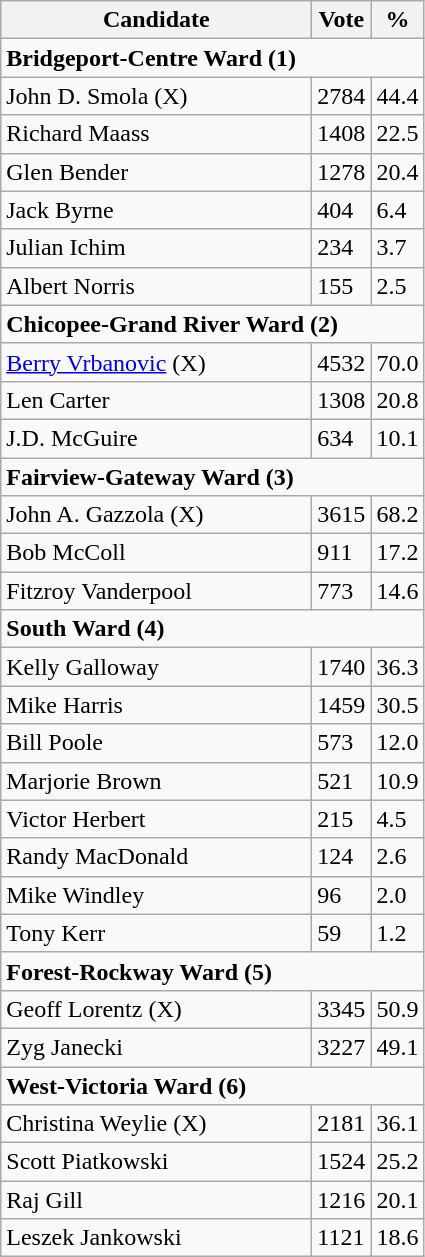<table class="wikitable">
<tr>
<th bgcolor="#DDDDFF" width="200px">Candidate</th>
<th bgcolor="#DDDDFF">Vote</th>
<th bgcolor="#DDDDFF">%</th>
</tr>
<tr>
<td colspan="3"><strong>Bridgeport-Centre Ward (1)</strong></td>
</tr>
<tr>
<td>John D. Smola (X)</td>
<td>2784</td>
<td>44.4</td>
</tr>
<tr>
<td>Richard Maass</td>
<td>1408</td>
<td>22.5</td>
</tr>
<tr>
<td>Glen Bender</td>
<td>1278</td>
<td>20.4</td>
</tr>
<tr>
<td>Jack Byrne</td>
<td>404</td>
<td>6.4</td>
</tr>
<tr>
<td>Julian Ichim</td>
<td>234</td>
<td>3.7</td>
</tr>
<tr>
<td>Albert Norris</td>
<td>155</td>
<td>2.5</td>
</tr>
<tr>
<td colspan="3"><strong>Chicopee-Grand River Ward (2)</strong></td>
</tr>
<tr>
<td><a href='#'>Berry Vrbanovic</a> (X)</td>
<td>4532</td>
<td>70.0</td>
</tr>
<tr>
<td>Len Carter</td>
<td>1308</td>
<td>20.8</td>
</tr>
<tr>
<td>J.D. McGuire</td>
<td>634</td>
<td>10.1</td>
</tr>
<tr>
<td colspan="3"><strong>Fairview-Gateway Ward (3)</strong></td>
</tr>
<tr>
<td>John A. Gazzola (X)</td>
<td>3615</td>
<td>68.2</td>
</tr>
<tr>
<td>Bob McColl</td>
<td>911</td>
<td>17.2</td>
</tr>
<tr>
<td>Fitzroy Vanderpool</td>
<td>773</td>
<td>14.6</td>
</tr>
<tr>
<td colspan="3"><strong>South Ward (4)</strong></td>
</tr>
<tr>
<td>Kelly Galloway</td>
<td>1740</td>
<td>36.3</td>
</tr>
<tr>
<td>Mike Harris</td>
<td>1459</td>
<td>30.5</td>
</tr>
<tr>
<td>Bill Poole</td>
<td>573</td>
<td>12.0</td>
</tr>
<tr>
<td>Marjorie Brown</td>
<td>521</td>
<td>10.9</td>
</tr>
<tr>
<td>Victor Herbert</td>
<td>215</td>
<td>4.5</td>
</tr>
<tr>
<td>Randy MacDonald</td>
<td>124</td>
<td>2.6</td>
</tr>
<tr>
<td>Mike Windley</td>
<td>96</td>
<td>2.0</td>
</tr>
<tr>
<td>Tony Kerr</td>
<td>59</td>
<td>1.2</td>
</tr>
<tr>
<td colspan="3"><strong>Forest-Rockway Ward (5)</strong></td>
</tr>
<tr>
<td>Geoff Lorentz (X)</td>
<td>3345</td>
<td>50.9</td>
</tr>
<tr>
<td>Zyg Janecki</td>
<td>3227</td>
<td>49.1</td>
</tr>
<tr>
<td colspan="3"><strong>West-Victoria Ward (6)</strong></td>
</tr>
<tr>
<td>Christina Weylie (X)</td>
<td>2181</td>
<td>36.1</td>
</tr>
<tr>
<td>Scott Piatkowski</td>
<td>1524</td>
<td>25.2</td>
</tr>
<tr>
<td>Raj Gill</td>
<td>1216</td>
<td>20.1</td>
</tr>
<tr>
<td>Leszek Jankowski</td>
<td>1121</td>
<td>18.6</td>
</tr>
</table>
